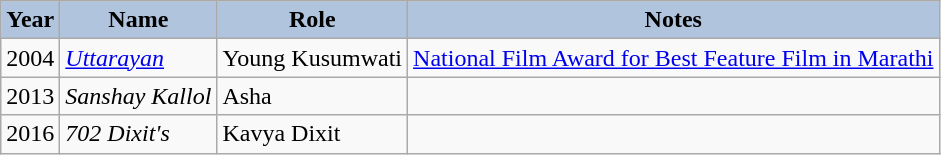<table class="wikitable">
<tr>
<th style="background:#B0C4DE;">Year</th>
<th style="background:#B0C4DE;">Name</th>
<th style="background:#B0C4DE;">Role</th>
<th style="background:#B0C4DE;">Notes</th>
</tr>
<tr>
<td>2004</td>
<td><em><a href='#'>Uttarayan</a></em></td>
<td>Young Kusumwati</td>
<td><a href='#'>National Film Award for Best Feature Film in Marathi</a></td>
</tr>
<tr>
<td>2013</td>
<td><em>Sanshay Kallol</em></td>
<td>Asha</td>
<td></td>
</tr>
<tr>
<td>2016</td>
<td><em>702 Dixit's</em></td>
<td>Kavya Dixit</td>
<td></td>
</tr>
</table>
